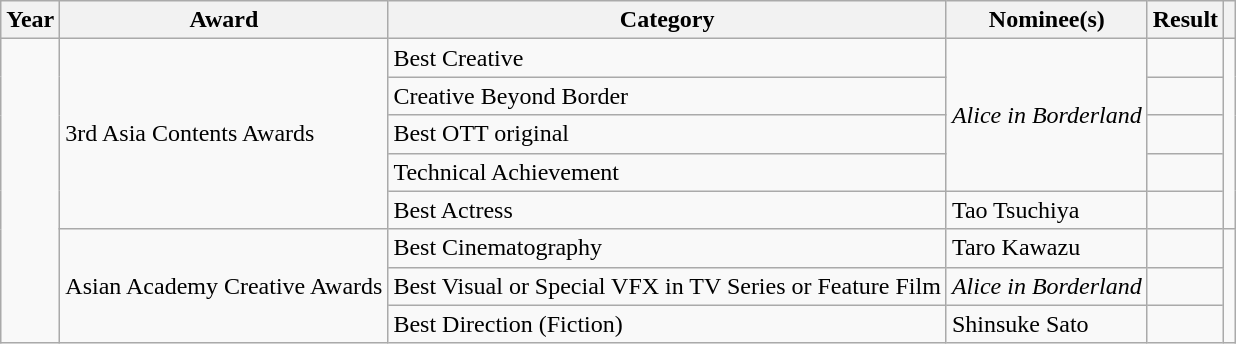<table class="wikitable sortable plainrowheaders">
<tr>
<th scope="col">Year</th>
<th scope="col">Award</th>
<th scope="col">Category</th>
<th scope="col">Nominee(s)</th>
<th class="unsortable" scope="col">Result</th>
<th></th>
</tr>
<tr>
<td rowspan="8"></td>
<td rowspan="5">3rd Asia Contents Awards</td>
<td>Best Creative</td>
<td rowspan="4"><em>Alice in Borderland</em></td>
<td></td>
<td rowspan="5"></td>
</tr>
<tr>
<td>Creative Beyond Border</td>
<td></td>
</tr>
<tr>
<td>Best OTT original</td>
<td></td>
</tr>
<tr>
<td>Technical Achievement</td>
<td></td>
</tr>
<tr>
<td>Best Actress</td>
<td>Tao Tsuchiya</td>
<td></td>
</tr>
<tr>
<td rowspan="3">Asian Academy Creative Awards</td>
<td>Best Cinematography</td>
<td>Taro Kawazu</td>
<td></td>
<td rowspan="3"></td>
</tr>
<tr>
<td>Best Visual or Special VFX in TV Series or Feature Film</td>
<td><em>Alice in Borderland</em></td>
<td></td>
</tr>
<tr>
<td>Best Direction (Fiction)</td>
<td>Shinsuke Sato</td>
<td></td>
</tr>
</table>
